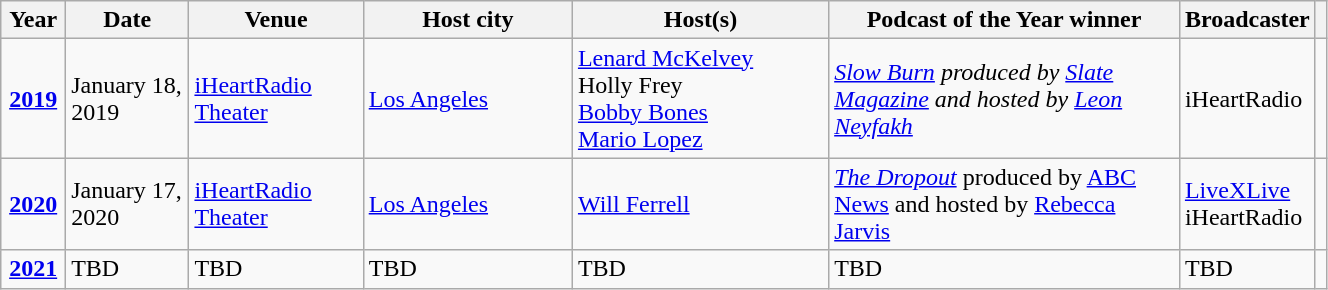<table class="wikitable" style="font-size:100%; width:70%;">
<tr>
<th style="width:5%;">Year</th>
<th style="width:10%;">Date</th>
<th style="width:14%;">Venue</th>
<th style="width:18%;">Host city</th>
<th style="width:22%;">Host(s)</th>
<th style="width:47%;">Podcast of the Year winner</th>
<th style="width:12%;">Broadcaster</th>
<th style="width:4%;"></th>
</tr>
<tr>
<td style="text-align:center;"><strong><a href='#'>2019</a></strong></td>
<td>January 18, 2019</td>
<td><a href='#'>iHeartRadio Theater</a></td>
<td><a href='#'>Los Angeles</a></td>
<td><a href='#'>Lenard McKelvey</a><br>Holly Frey<br><a href='#'>Bobby Bones</a><br><a href='#'>Mario Lopez</a></td>
<td><em><a href='#'>Slow Burn</a> produced by <a href='#'>Slate Magazine</a> and hosted by <a href='#'>Leon Neyfakh</a></em></td>
<td>iHeartRadio</td>
<td></td>
</tr>
<tr>
<td style="text-align:center;"><strong><a href='#'>2020</a></strong></td>
<td>January 17, 2020</td>
<td><a href='#'>iHeartRadio Theater</a></td>
<td><a href='#'>Los Angeles</a></td>
<td><a href='#'>Will Ferrell</a></td>
<td><a href='#'><em>The Dropout</em></a> produced by <a href='#'>ABC News</a> and hosted by  <a href='#'>Rebecca Jarvis</a></td>
<td><a href='#'>LiveXLive</a><br>iHeartRadio</td>
<td></td>
</tr>
<tr>
<td style="text-align:center;"><strong><a href='#'>2021</a></strong></td>
<td>TBD</td>
<td>TBD</td>
<td>TBD</td>
<td>TBD</td>
<td>TBD</td>
<td>TBD</td>
<td></td>
</tr>
</table>
